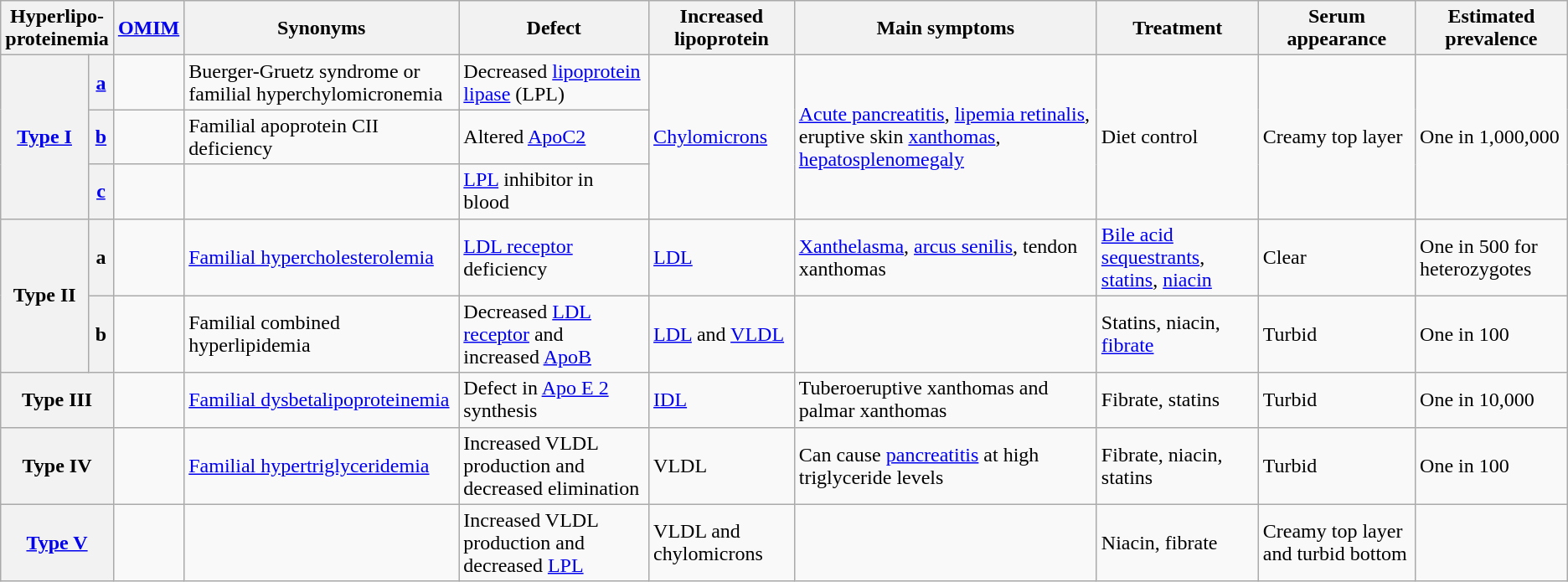<table class="sortable wikitable">
<tr>
<th colspan="2">Hyperlipo-<br>proteinemia</th>
<th><a href='#'>OMIM</a></th>
<th>Synonyms</th>
<th>Defect</th>
<th>Increased lipoprotein</th>
<th>Main symptoms</th>
<th>Treatment</th>
<th>Serum appearance</th>
<th>Estimated prevalence</th>
</tr>
<tr>
<th rowspan="3"><a href='#'>Type I</a></th>
<th><a href='#'>a</a></th>
<td></td>
<td>Buerger-Gruetz syndrome or familial hyperchylomicronemia</td>
<td>Decreased <a href='#'>lipoprotein lipase</a> (LPL)</td>
<td rowspan="3"><a href='#'>Chylomicrons</a></td>
<td rowspan="3"><a href='#'>Acute pancreatitis</a>, <a href='#'>lipemia retinalis</a>, eruptive skin <a href='#'>xanthomas</a>, <a href='#'>hepatosplenomegaly</a></td>
<td rowspan="3">Diet control</td>
<td rowspan="3">Creamy top layer</td>
<td rowspan="3">One in 1,000,000</td>
</tr>
<tr>
<th><a href='#'>b</a></th>
<td></td>
<td>Familial apoprotein CII deficiency</td>
<td>Altered <a href='#'>ApoC2</a></td>
</tr>
<tr>
<th><a href='#'>c</a></th>
<td></td>
<td></td>
<td><a href='#'>LPL</a> inhibitor in blood</td>
</tr>
<tr>
<th rowspan="2">Type II</th>
<th>a</th>
<td></td>
<td><a href='#'>Familial hypercholesterolemia</a></td>
<td><a href='#'>LDL receptor</a> deficiency</td>
<td><a href='#'>LDL</a></td>
<td><a href='#'>Xanthelasma</a>, <a href='#'>arcus senilis</a>, tendon xanthomas</td>
<td><a href='#'>Bile acid sequestrants</a>, <a href='#'>statins</a>, <a href='#'>niacin</a></td>
<td>Clear</td>
<td>One in 500 for heterozygotes</td>
</tr>
<tr>
<th>b</th>
<td></td>
<td>Familial combined hyperlipidemia</td>
<td>Decreased <a href='#'>LDL receptor</a> and increased <a href='#'>ApoB</a></td>
<td><a href='#'>LDL</a> and <a href='#'>VLDL</a></td>
<td></td>
<td>Statins, niacin, <a href='#'>fibrate</a></td>
<td>Turbid</td>
<td>One in 100</td>
</tr>
<tr>
<th colspan="2">Type III</th>
<td></td>
<td><a href='#'>Familial dysbetalipoproteinemia</a></td>
<td>Defect in <a href='#'>Apo E 2</a> synthesis</td>
<td><a href='#'>IDL</a></td>
<td>Tuberoeruptive xanthomas and palmar xanthomas</td>
<td>Fibrate, statins</td>
<td>Turbid</td>
<td>One in 10,000</td>
</tr>
<tr>
<th colspan="2">Type IV</th>
<td></td>
<td><a href='#'>Familial hypertriglyceridemia</a></td>
<td>Increased VLDL production and decreased elimination</td>
<td>VLDL</td>
<td>Can cause <a href='#'>pancreatitis</a> at high triglyceride levels</td>
<td>Fibrate, niacin, statins</td>
<td>Turbid</td>
<td>One in 100</td>
</tr>
<tr>
<th colspan="2"><a href='#'>Type V</a></th>
<td></td>
<td></td>
<td>Increased VLDL production and decreased <a href='#'>LPL</a></td>
<td>VLDL and chylomicrons</td>
<td></td>
<td>Niacin, fibrate</td>
<td>Creamy top layer and turbid bottom</td>
<td></td>
</tr>
</table>
